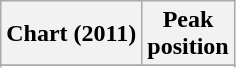<table class="wikitable sortable">
<tr>
<th>Chart (2011)</th>
<th>Peak<br>position</th>
</tr>
<tr>
</tr>
<tr>
</tr>
<tr>
</tr>
<tr>
</tr>
<tr>
</tr>
</table>
